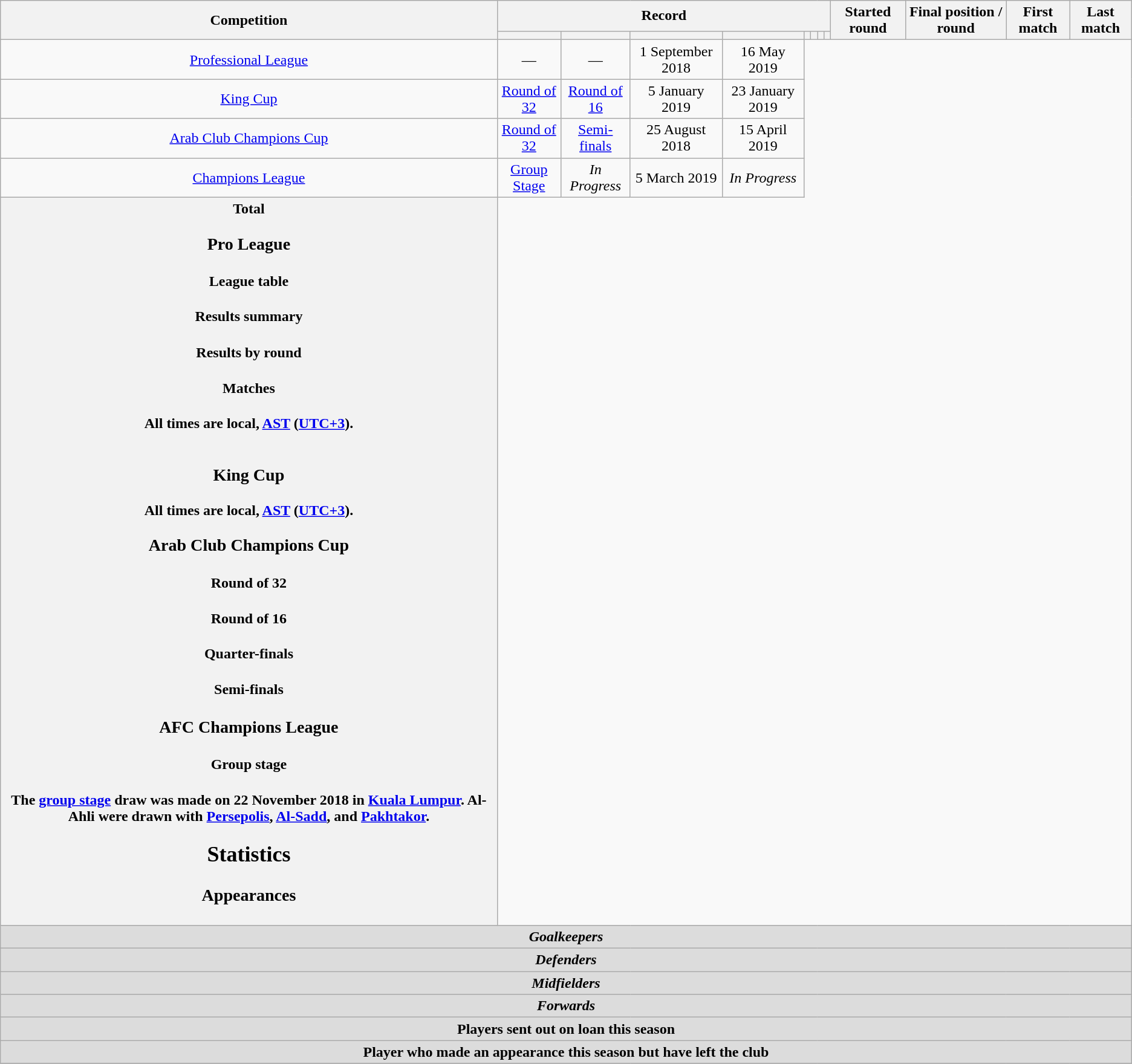<table class="wikitable" style="text-align: center">
<tr>
<th rowspan=2>Competition</th>
<th colspan=8>Record</th>
<th rowspan=2>Started round</th>
<th rowspan=2>Final position / round</th>
<th rowspan=2>First match</th>
<th rowspan=2>Last match</th>
</tr>
<tr>
<th></th>
<th></th>
<th></th>
<th></th>
<th></th>
<th></th>
<th></th>
<th></th>
</tr>
<tr>
<td><a href='#'>Professional League</a><br></td>
<td>—</td>
<td>—</td>
<td>1 September 2018</td>
<td>16 May 2019</td>
</tr>
<tr>
<td><a href='#'>King Cup</a><br></td>
<td><a href='#'>Round of 32</a></td>
<td><a href='#'>Round of 16</a></td>
<td>5 January 2019</td>
<td>23 January 2019</td>
</tr>
<tr>
<td><a href='#'>Arab Club Champions Cup</a><br></td>
<td><a href='#'>Round of 32</a></td>
<td><a href='#'>Semi-finals</a></td>
<td>25 August 2018</td>
<td>15 April 2019</td>
</tr>
<tr>
<td><a href='#'>Champions League</a><br></td>
<td><a href='#'>Group Stage</a></td>
<td><em>In Progress</em></td>
<td>5 March 2019</td>
<td><em>In Progress</em></td>
</tr>
<tr>
<th>Total<br>
<h3>Pro League</h3><h4>League table</h4><h4>Results summary</h4>
<h4>Results by round</h4><h4>Matches</h4>All times are local, <a href='#'>AST</a> (<a href='#'>UTC+3</a>).<br>


<br>




























<h3>King Cup</h3>
All times are local, <a href='#'>AST</a> (<a href='#'>UTC+3</a>).<br>

<h3>Arab Club Champions Cup</h3><h4>Round of 32</h4>
<h4>Round of 16</h4>
<h4>Quarter-finals</h4>
<h4>Semi-finals</h4>
<h3>AFC Champions League</h3><h4>Group stage</h4>
The <a href='#'>group stage</a> draw was made on 22 November 2018 in <a href='#'>Kuala Lumpur</a>. Al-Ahli were drawn with <a href='#'>Persepolis</a>, <a href='#'>Al-Sadd</a>, and <a href='#'>Pakhtakor</a>.
<br>




<h2>Statistics</h2><h3>Appearances</h3></th>
</tr>
<tr>
<th colspan=16 style=background:#dcdcdc; text-align:center><em>Goalkeepers</em><br>


</th>
</tr>
<tr>
<th colspan=16 style=background:#dcdcdc; text-align:center><em>Defenders</em><br>













</th>
</tr>
<tr>
<th colspan=16 style=background:#dcdcdc; text-align:center><em>Midfielders</em><br>














</th>
</tr>
<tr>
<th colspan=16 style=background:#dcdcdc; text-align:center><em>Forwards</em><br>



</th>
</tr>
<tr>
<th colspan=14 style=background:#dcdcdc; text-align:center>Players sent out on loan this season<br></th>
</tr>
<tr>
<th colspan=14 style=background:#dcdcdc; text-align:center>Player who made an appearance this season but have left the club<br>
</th>
</tr>
<tr>
</tr>
</table>
